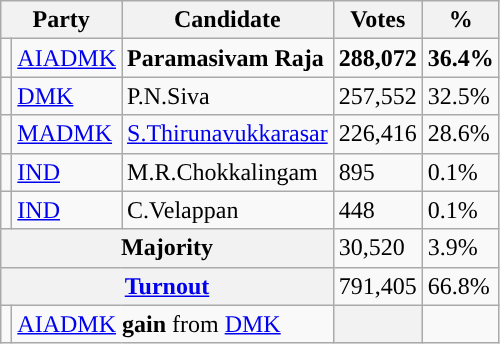<table class="wikitable">
<tr>
<th colspan="2">Party</th>
<th>Candidate</th>
<th>Votes</th>
<th>%</th>
</tr>
<tr>
<td></td>
<td><a href='#'>AIADMK</a></td>
<td><strong>Paramasivam Raja</strong></td>
<td><strong>288,072</strong></td>
<td><strong>36.4%</strong></td>
</tr>
<tr>
<td></td>
<td><a href='#'>DMK</a></td>
<td>P.N.Siva</td>
<td>257,552</td>
<td>32.5%</td>
</tr>
<tr>
<td></td>
<td><a href='#'>MADMK</a></td>
<td><a href='#'>S.Thirunavukkarasar</a></td>
<td>226,416</td>
<td>28.6%</td>
</tr>
<tr>
<td></td>
<td><a href='#'>IND</a></td>
<td>M.R.Chokkalingam</td>
<td>895</td>
<td>0.1%</td>
</tr>
<tr>
<td></td>
<td><a href='#'>IND</a></td>
<td>C.Velappan</td>
<td>448</td>
<td>0.1%</td>
</tr>
<tr>
<th colspan="3">Majority</th>
<td>30,520</td>
<td>3.9%</td>
</tr>
<tr>
<th colspan="3"><a href='#'>Turnout</a></th>
<td>791,405</td>
<td>66.8%</td>
</tr>
<tr>
<td></td>
<td colspan="2"><a href='#'>AIADMK</a> <strong>gain</strong> from <a href='#'>DMK</a></td>
<th></th>
<td></td>
</tr>
</table>
